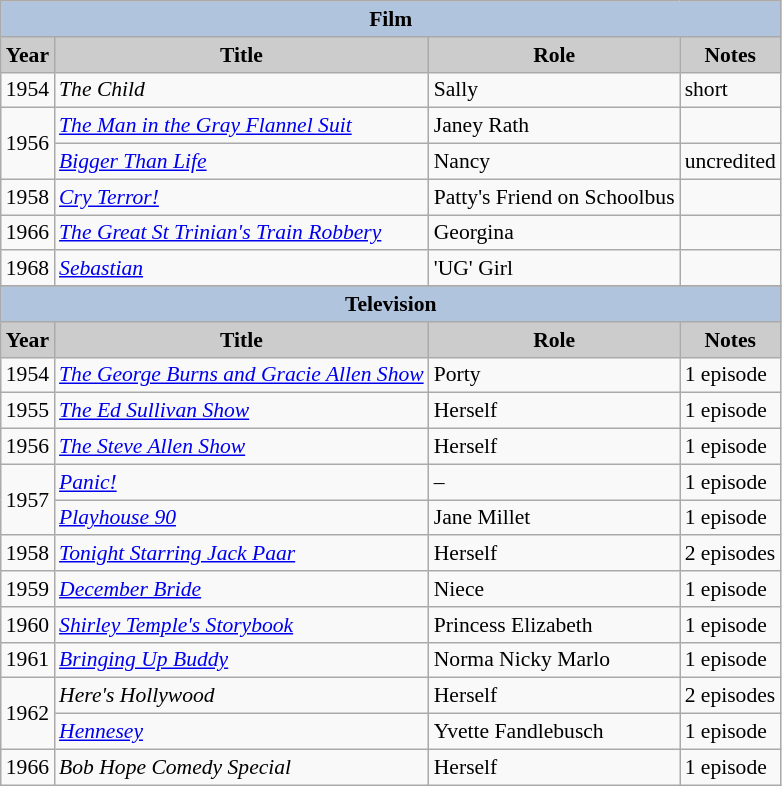<table class="wikitable" style="font-size:90%;">
<tr>
<th colspan=4 style="background:#B0C4DE;">Film</th>
</tr>
<tr align="center">
<th style="background: #CCCCCC;">Year</th>
<th style="background: #CCCCCC;">Title</th>
<th style="background: #CCCCCC;">Role</th>
<th style="background: #CCCCCC;">Notes</th>
</tr>
<tr>
<td>1954</td>
<td><em>The Child</em></td>
<td>Sally</td>
<td>short</td>
</tr>
<tr>
<td rowspan=2>1956</td>
<td><em><a href='#'>The Man in the Gray Flannel Suit</a></em></td>
<td>Janey Rath</td>
<td></td>
</tr>
<tr>
<td><em><a href='#'>Bigger Than Life</a></em></td>
<td>Nancy</td>
<td>uncredited</td>
</tr>
<tr>
<td>1958</td>
<td><em><a href='#'>Cry Terror!</a></em></td>
<td>Patty's Friend on Schoolbus</td>
<td></td>
</tr>
<tr>
<td>1966</td>
<td><em><a href='#'>The Great St Trinian's Train Robbery</a></em></td>
<td>Georgina</td>
<td></td>
</tr>
<tr>
<td>1968</td>
<td><em><a href='#'>Sebastian</a></em></td>
<td>'UG' Girl</td>
<td></td>
</tr>
<tr>
</tr>
<tr align="center">
<th colspan=4 style="background:#B0C4DE;">Television</th>
</tr>
<tr align="center">
<th style="background: #CCCCCC;">Year</th>
<th style="background: #CCCCCC;">Title</th>
<th style="background: #CCCCCC;">Role</th>
<th style="background: #CCCCCC;">Notes</th>
</tr>
<tr>
<td>1954</td>
<td><em><a href='#'>The George Burns and Gracie Allen Show</a></em></td>
<td>Porty</td>
<td>1 episode</td>
</tr>
<tr>
<td>1955</td>
<td><em><a href='#'>The Ed Sullivan Show</a></em></td>
<td>Herself</td>
<td>1 episode</td>
</tr>
<tr>
<td>1956</td>
<td><em><a href='#'>The Steve Allen Show</a></em></td>
<td>Herself</td>
<td>1 episode</td>
</tr>
<tr>
<td rowspan=2>1957</td>
<td><em><a href='#'>Panic!</a></em></td>
<td>–</td>
<td>1 episode</td>
</tr>
<tr>
<td><em><a href='#'>Playhouse 90</a></em></td>
<td>Jane Millet</td>
<td>1 episode</td>
</tr>
<tr>
<td>1958</td>
<td><em><a href='#'>Tonight Starring Jack Paar</a></em></td>
<td>Herself</td>
<td>2 episodes</td>
</tr>
<tr>
<td>1959</td>
<td><em><a href='#'>December Bride</a></em></td>
<td>Niece</td>
<td>1 episode</td>
</tr>
<tr>
<td>1960</td>
<td><em><a href='#'>Shirley Temple's Storybook</a></em></td>
<td>Princess Elizabeth</td>
<td>1 episode</td>
</tr>
<tr>
<td>1961</td>
<td><em><a href='#'>Bringing Up Buddy</a></em></td>
<td>Norma Nicky Marlo</td>
<td>1 episode</td>
</tr>
<tr>
<td rowspan=2>1962</td>
<td><em>Here's Hollywood</em></td>
<td>Herself</td>
<td>2 episodes</td>
</tr>
<tr>
<td><em><a href='#'>Hennesey</a></em></td>
<td>Yvette Fandlebusch</td>
<td>1 episode</td>
</tr>
<tr>
<td>1966</td>
<td><em>Bob Hope Comedy Special</em></td>
<td>Herself</td>
<td>1 episode</td>
</tr>
</table>
